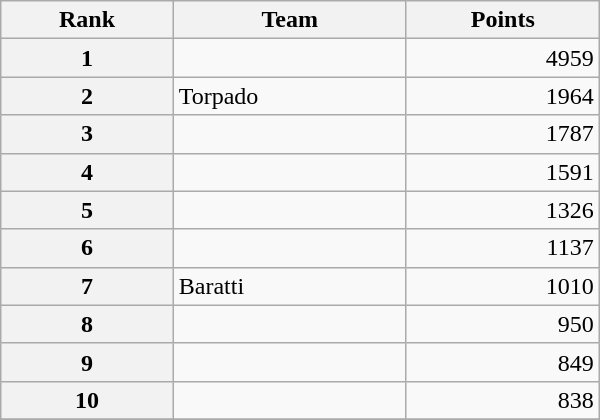<table class="wikitable" style="width:25em;margin-bottom:0;">
<tr>
<th>Rank</th>
<th>Team</th>
<th>Points</th>
</tr>
<tr>
<th style="text-align:center">1</th>
<td></td>
<td align="right">4959</td>
</tr>
<tr>
<th style="text-align:center">2</th>
<td>Torpado</td>
<td align="right">1964</td>
</tr>
<tr>
<th style="text-align:center">3</th>
<td></td>
<td align="right">1787</td>
</tr>
<tr>
<th style="text-align:center">4</th>
<td></td>
<td align="right">1591</td>
</tr>
<tr>
<th style="text-align:center">5</th>
<td></td>
<td align="right">1326</td>
</tr>
<tr>
<th style="text-align:center">6</th>
<td></td>
<td align="right">1137</td>
</tr>
<tr>
<th style="text-align:center">7</th>
<td>Baratti</td>
<td align="right">1010</td>
</tr>
<tr>
<th style="text-align:center">8</th>
<td></td>
<td align="right">950</td>
</tr>
<tr>
<th style="text-align:center">9</th>
<td></td>
<td align="right">849</td>
</tr>
<tr>
<th style="text-align:center">10</th>
<td></td>
<td align="right">838</td>
</tr>
<tr>
</tr>
</table>
